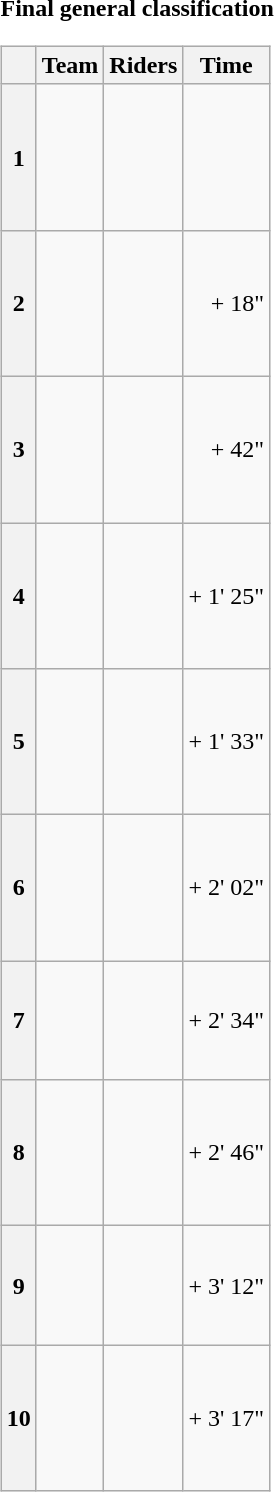<table>
<tr>
<td><strong>Final general classification</strong><br><table class="wikitable">
<tr>
<th scope="col"></th>
<th scope="col">Team</th>
<th scope="col">Riders</th>
<th scope="col">Time</th>
</tr>
<tr>
<th style="text-align:center;">1</th>
<td> </td>
<td><small></small><br><small></small><br><small></small><br><small></small><br><small></small><br><small></small></td>
<td style="text-align:right;"></td>
</tr>
<tr>
<th style="text-align:center;">2</th>
<td> </td>
<td><small></small><br><small></small><br><small></small><br><small></small><br><small></small><br><small></small></td>
<td style="text-align:right;">+ 18"</td>
</tr>
<tr>
<th style="text-align:center;">3</th>
<td> </td>
<td><small></small><br><small></small><br><small></small><br><small></small><br><small></small><br><small></small></td>
<td style="text-align:right;">+ 42"</td>
</tr>
<tr>
<th style="text-align:center;">4</th>
<td> </td>
<td><small></small><br><small></small><br><small></small><br><small></small><br><small></small><br><small></small></td>
<td style="text-align:right;">+ 1' 25"</td>
</tr>
<tr>
<th style="text-align:center;">5</th>
<td> </td>
<td><small></small><br><small></small><br><small></small><br><small></small><br><small></small><br><small></small></td>
<td style="text-align:right;">+ 1' 33"</td>
</tr>
<tr>
<th style="text-align:center;">6</th>
<td> </td>
<td><small></small><br><small></small><br><small></small><br><small></small><br><small></small><br><small></small></td>
<td style="text-align:right;">+ 2' 02"</td>
</tr>
<tr>
<th style="text-align:center;">7</th>
<td> </td>
<td><small></small><br><small></small><br><small></small><br><small></small><br><small></small></td>
<td style="text-align:right;">+ 2' 34"</td>
</tr>
<tr>
<th style="text-align:center;">8</th>
<td> </td>
<td><small></small><br><small></small><br><small></small><br><small></small><br><small></small><br><small></small></td>
<td style="text-align:right;">+ 2' 46"</td>
</tr>
<tr>
<th style="text-align:center;">9</th>
<td> </td>
<td><small></small><br><small></small><br><small></small><br><small></small><br><small></small></td>
<td style="text-align:right;">+ 3' 12"</td>
</tr>
<tr>
<th style="text-align:center;">10</th>
<td> </td>
<td><small></small><br><small></small><br><small></small><br><small></small><br><small></small><br><small></small></td>
<td style="text-align:right;">+ 3' 17"</td>
</tr>
</table>
</td>
</tr>
</table>
